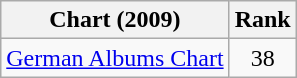<table class="wikitable sortable">
<tr>
<th>Chart (2009)</th>
<th>Rank</th>
</tr>
<tr>
<td><a href='#'>German Albums Chart</a></td>
<td style="text-align:center;">38</td>
</tr>
</table>
